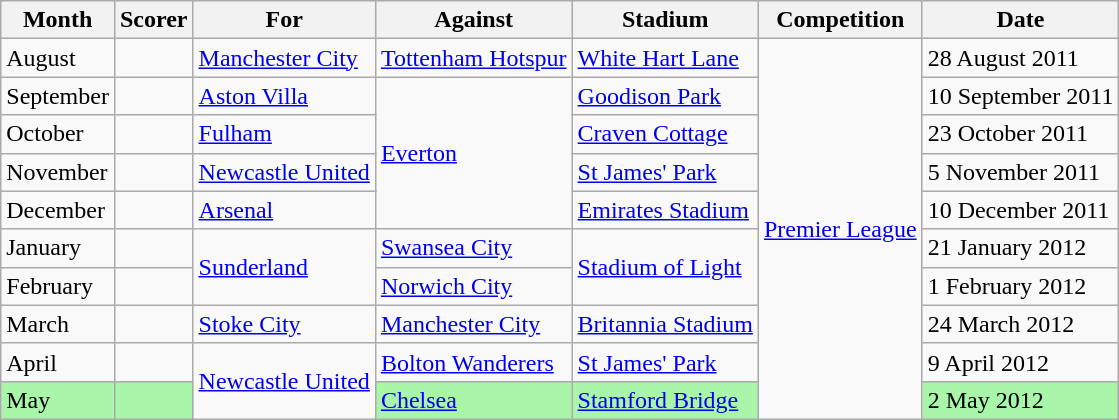<table class="wikitable">
<tr>
<th>Month</th>
<th>Scorer</th>
<th>For</th>
<th>Against</th>
<th>Stadium</th>
<th>Competition</th>
<th>Date</th>
</tr>
<tr>
<td>August</td>
<td> </td>
<td><a href='#'>Manchester City</a></td>
<td><a href='#'>Tottenham Hotspur</a></td>
<td><a href='#'>White Hart Lane</a></td>
<td rowspan=10><a href='#'>Premier League</a></td>
<td>28 August 2011</td>
</tr>
<tr>
<td>September</td>
<td> </td>
<td><a href='#'>Aston Villa</a></td>
<td rowspan=4><a href='#'>Everton</a></td>
<td><a href='#'>Goodison Park</a></td>
<td>10 September 2011</td>
</tr>
<tr>
<td>October</td>
<td> </td>
<td><a href='#'>Fulham</a></td>
<td><a href='#'>Craven Cottage</a></td>
<td>23 October 2011</td>
</tr>
<tr>
<td>November</td>
<td> </td>
<td><a href='#'>Newcastle United</a></td>
<td><a href='#'>St James' Park</a></td>
<td>5 November 2011</td>
</tr>
<tr>
<td>December</td>
<td> </td>
<td><a href='#'>Arsenal</a></td>
<td><a href='#'>Emirates Stadium</a></td>
<td>10 December 2011</td>
</tr>
<tr>
<td>January</td>
<td> </td>
<td rowspan=2><a href='#'>Sunderland</a></td>
<td><a href='#'>Swansea City</a></td>
<td rowspan=2><a href='#'>Stadium of Light</a></td>
<td>21 January 2012</td>
</tr>
<tr>
<td>February</td>
<td> </td>
<td><a href='#'>Norwich City</a></td>
<td>1 February 2012</td>
</tr>
<tr>
<td>March</td>
<td> </td>
<td><a href='#'>Stoke City</a></td>
<td><a href='#'>Manchester City</a></td>
<td><a href='#'>Britannia Stadium</a></td>
<td>24 March 2012</td>
</tr>
<tr>
<td>April</td>
<td> </td>
<td rowspan=2><a href='#'>Newcastle United</a></td>
<td><a href='#'>Bolton Wanderers</a></td>
<td><a href='#'>St James' Park</a></td>
<td>9 April 2012</td>
</tr>
<tr>
<td bgcolor=#A9F5A9>May</td>
<td bgcolor=#A9F5A9> </td>
<td bgcolor=#A9F5A9><a href='#'>Chelsea</a></td>
<td bgcolor=#A9F5A9><a href='#'>Stamford Bridge</a></td>
<td bgcolor=#A9F5A9>2 May 2012</td>
</tr>
</table>
